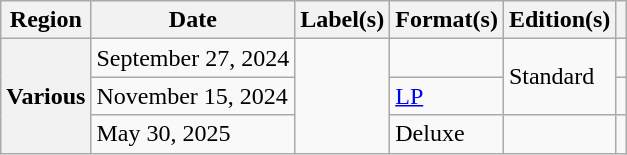<table class="wikitable plainrowheaders">
<tr>
<th scope="col">Region</th>
<th scope="col">Date</th>
<th scope="col">Label(s)</th>
<th scope="col">Format(s)</th>
<th scope="col">Edition(s)</th>
<th scope="col"></th>
</tr>
<tr>
<th scope="row" rowspan="3">Various</th>
<td>September 27, 2024</td>
<td rowspan="4"></td>
<td></td>
<td rowspan="2">Standard</td>
<td style="text-align: center"></td>
</tr>
<tr>
<td>November 15, 2024</td>
<td><a href='#'>LP</a></td>
<td style="text-align: center"></td>
</tr>
<tr>
<td>May 30, 2025</td>
<td>Deluxe</td>
<td></td>
</tr>
</table>
